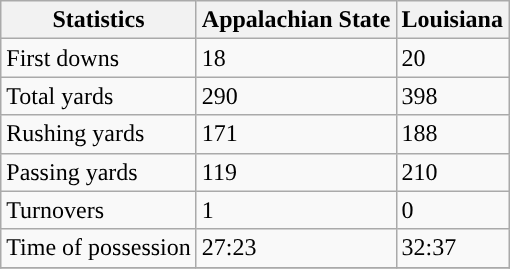<table class="wikitable">
<tr>
<th>Statistics</th>
<th>Appalachian State</th>
<th>Louisiana</th>
</tr>
<tr>
<td>First downs</td>
<td>18</td>
<td>20</td>
</tr>
<tr>
<td>Total yards</td>
<td>290</td>
<td>398</td>
</tr>
<tr>
<td>Rushing yards</td>
<td>171</td>
<td>188</td>
</tr>
<tr>
<td>Passing yards</td>
<td>119</td>
<td>210</td>
</tr>
<tr>
<td>Turnovers</td>
<td>1</td>
<td>0</td>
</tr>
<tr>
<td>Time of possession</td>
<td>27:23</td>
<td>32:37</td>
</tr>
<tr>
</tr>
</table>
